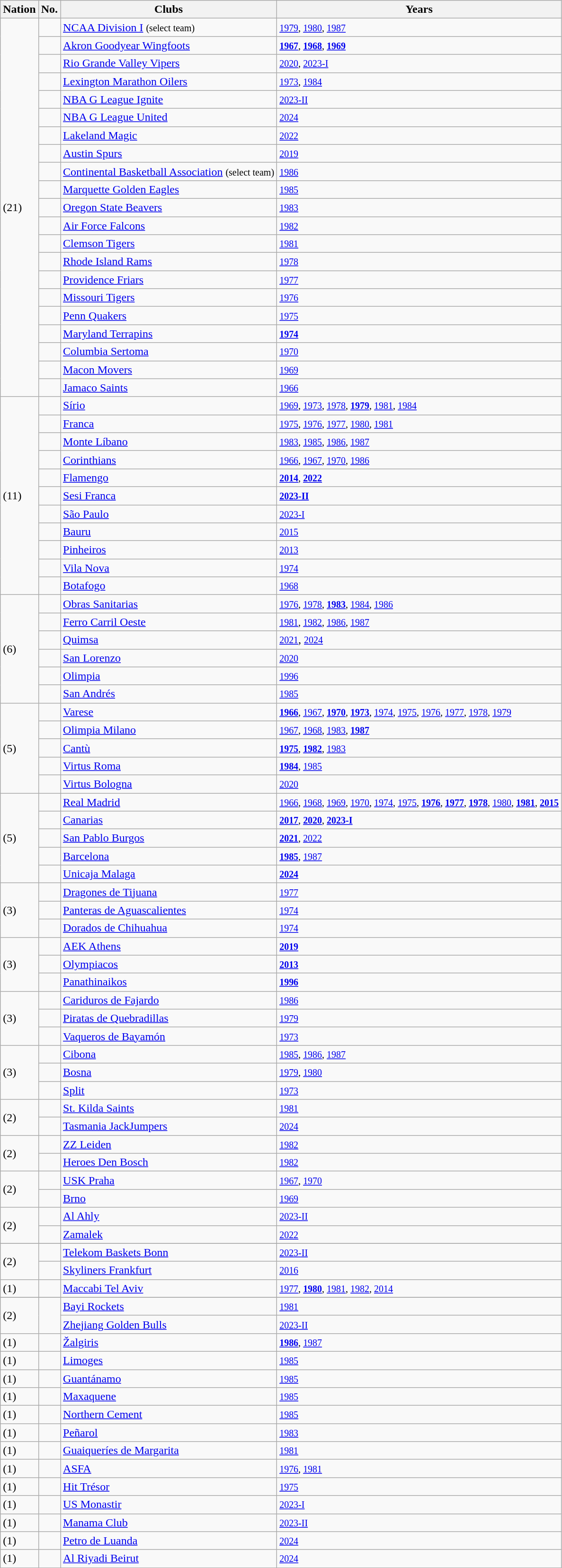<table class="wikitable plainrowheaders sortable">
<tr>
<th scope="col">Nation</th>
<th scope="col">No.</th>
<th scope="col">Clubs</th>
<th scope="col">Years</th>
</tr>
<tr>
<td rowspan="21"> (21)</td>
<td></td>
<td><a href='#'>NCAA Division I</a> <small>(select team)</small></td>
<td><small><a href='#'>1979</a>, <a href='#'>1980</a>, <a href='#'>1987</a></small></td>
</tr>
<tr>
<td></td>
<td><a href='#'>Akron Goodyear Wingfoots</a></td>
<td><small><a href='#'><strong>1967</strong></a>, <a href='#'><strong>1968</strong></a>, <a href='#'><strong>1969</strong></a></small></td>
</tr>
<tr>
<td></td>
<td><a href='#'>Rio Grande Valley Vipers</a></td>
<td><small><a href='#'>2020</a>, <a href='#'>2023-I</a></small></td>
</tr>
<tr>
<td></td>
<td><a href='#'>Lexington Marathon Oilers</a></td>
<td><small><a href='#'>1973</a>, <a href='#'>1984</a></small></td>
</tr>
<tr>
<td></td>
<td><a href='#'>NBA G League Ignite</a></td>
<td><a href='#'><small>2023-II</small></a></td>
</tr>
<tr>
<td></td>
<td><a href='#'>NBA G League United</a></td>
<td><a href='#'><small>2024</small></a></td>
</tr>
<tr>
<td></td>
<td><a href='#'>Lakeland Magic</a></td>
<td><a href='#'><small>2022</small></a></td>
</tr>
<tr>
<td></td>
<td><a href='#'>Austin Spurs</a></td>
<td><a href='#'><small>2019</small></a></td>
</tr>
<tr>
<td></td>
<td><a href='#'>Continental Basketball Association</a> <small>(select team)</small></td>
<td><a href='#'><small>1986</small></a></td>
</tr>
<tr>
<td></td>
<td><a href='#'>Marquette Golden Eagles</a></td>
<td><a href='#'><small>1985</small></a></td>
</tr>
<tr>
<td></td>
<td><a href='#'>Oregon State Beavers</a></td>
<td><a href='#'><small>1983</small></a></td>
</tr>
<tr>
<td></td>
<td><a href='#'>Air Force Falcons</a></td>
<td><a href='#'><small>1982</small></a></td>
</tr>
<tr>
<td></td>
<td><a href='#'>Clemson Tigers</a></td>
<td><a href='#'><small>1981</small></a></td>
</tr>
<tr>
<td></td>
<td><a href='#'>Rhode Island Rams</a></td>
<td><a href='#'><small>1978</small></a></td>
</tr>
<tr>
<td></td>
<td><a href='#'>Providence Friars</a></td>
<td><a href='#'><small>1977</small></a></td>
</tr>
<tr>
<td></td>
<td><a href='#'>Missouri Tigers</a></td>
<td><a href='#'><small>1976</small></a></td>
</tr>
<tr>
<td></td>
<td><a href='#'>Penn Quakers</a></td>
<td><a href='#'><small>1975</small></a></td>
</tr>
<tr>
<td></td>
<td><a href='#'>Maryland Terrapins</a></td>
<td><a href='#'><strong><small>1974</small></strong></a></td>
</tr>
<tr>
<td></td>
<td><a href='#'>Columbia Sertoma</a></td>
<td><a href='#'><small>1970</small></a></td>
</tr>
<tr>
<td></td>
<td><a href='#'>Macon Movers</a></td>
<td><a href='#'><small>1969</small></a></td>
</tr>
<tr>
<td></td>
<td><a href='#'>Jamaco Saints</a></td>
<td><a href='#'><small>1966</small></a></td>
</tr>
<tr>
<td rowspan="11"> (11)</td>
<td></td>
<td><a href='#'>Sírio</a></td>
<td><small><a href='#'>1969</a>, <a href='#'>1973</a>, <a href='#'>1978</a>, <a href='#'><strong>1979</strong></a>, <a href='#'>1981</a>, <a href='#'>1984</a></small></td>
</tr>
<tr>
<td></td>
<td><a href='#'>Franca</a></td>
<td><small><a href='#'>1975</a>, <a href='#'>1976</a>, <a href='#'>1977</a>, <a href='#'>1980</a>, <a href='#'>1981</a></small></td>
</tr>
<tr>
<td></td>
<td><a href='#'>Monte Líbano</a></td>
<td><small><a href='#'>1983</a>, <a href='#'>1985</a>, <a href='#'>1986</a>, <a href='#'>1987</a></small></td>
</tr>
<tr>
<td></td>
<td><a href='#'>Corinthians</a></td>
<td><small><a href='#'>1966</a>, <a href='#'>1967</a>, <a href='#'>1970</a>, <a href='#'>1986</a></small></td>
</tr>
<tr>
<td></td>
<td><a href='#'>Flamengo</a></td>
<td><small><a href='#'><strong>2014</strong></a>, <a href='#'><strong>2022</strong></a></small></td>
</tr>
<tr>
<td></td>
<td><a href='#'>Sesi Franca</a></td>
<td><a href='#'><small><strong>2023-II</strong></small></a></td>
</tr>
<tr>
<td></td>
<td><a href='#'>São Paulo</a></td>
<td><a href='#'><small>2023-I</small></a></td>
</tr>
<tr>
<td></td>
<td><a href='#'>Bauru</a></td>
<td><a href='#'><small>2015</small></a></td>
</tr>
<tr>
<td></td>
<td><a href='#'>Pinheiros</a></td>
<td><a href='#'><small>2013</small></a></td>
</tr>
<tr>
<td></td>
<td><a href='#'>Vila Nova</a></td>
<td><a href='#'><small>1974</small></a></td>
</tr>
<tr>
<td></td>
<td><a href='#'>Botafogo</a></td>
<td><a href='#'><small>1968</small></a></td>
</tr>
<tr>
<td rowspan="6"> (6)</td>
<td></td>
<td><a href='#'>Obras Sanitarias</a></td>
<td><small><a href='#'>1976</a>, <a href='#'>1978</a>, <a href='#'><strong>1983</strong></a>, <a href='#'>1984</a>, <a href='#'>1986</a></small></td>
</tr>
<tr>
<td></td>
<td><a href='#'>Ferro Carril Oeste</a></td>
<td><small><a href='#'>1981</a>, <a href='#'>1982</a>, <a href='#'>1986</a>, <a href='#'>1987</a></small></td>
</tr>
<tr>
<td></td>
<td><a href='#'>Quimsa</a></td>
<td><a href='#'><small>2021</small></a>, <small><a href='#'>2024</a></small></td>
</tr>
<tr>
<td></td>
<td><a href='#'>San Lorenzo</a></td>
<td><a href='#'><small>2020</small></a></td>
</tr>
<tr>
<td></td>
<td><a href='#'>Olimpia</a></td>
<td><a href='#'><small>1996</small></a></td>
</tr>
<tr>
<td></td>
<td><a href='#'>San Andrés</a></td>
<td><a href='#'><small>1985</small></a></td>
</tr>
<tr>
<td rowspan="5"> (5)</td>
<td></td>
<td><a href='#'>Varese</a></td>
<td><small><a href='#'><strong>1966</strong></a>, <a href='#'>1967</a>, <a href='#'><strong>1970</strong></a>, <a href='#'><strong>1973</strong></a>, <a href='#'>1974</a>, <a href='#'>1975</a>, <a href='#'>1976</a>, <a href='#'>1977</a>, <a href='#'>1978</a>, <a href='#'>1979</a></small></td>
</tr>
<tr>
<td></td>
<td><a href='#'>Olimpia Milano</a></td>
<td><small><a href='#'>1967</a>, <a href='#'>1968</a>, <a href='#'>1983</a>, <a href='#'><strong>1987</strong></a></small></td>
</tr>
<tr>
<td></td>
<td><a href='#'>Cantù</a></td>
<td><small><a href='#'><strong>1975</strong></a>, <a href='#'><strong>1982</strong></a>, <a href='#'>1983</a></small></td>
</tr>
<tr>
<td></td>
<td><a href='#'>Virtus Roma</a></td>
<td><small><a href='#'><strong>1984</strong></a>, <a href='#'>1985</a></small></td>
</tr>
<tr>
<td></td>
<td><a href='#'>Virtus Bologna</a></td>
<td><a href='#'><small>2020</small></a></td>
</tr>
<tr>
<td rowspan="5"> (5)</td>
<td></td>
<td><a href='#'>Real Madrid</a></td>
<td><small><a href='#'>1966</a>, <a href='#'>1968</a>, <a href='#'>1969</a>, <a href='#'>1970</a>, <a href='#'>1974</a>, <a href='#'>1975</a>, <a href='#'><strong>1976</strong></a>, <a href='#'><strong>1977</strong></a>, <a href='#'><strong>1978</strong></a>, <a href='#'>1980</a>, <a href='#'><strong>1981</strong></a>, <a href='#'><strong>2015</strong></a></small></td>
</tr>
<tr>
<td></td>
<td><a href='#'>Canarias</a></td>
<td><small><a href='#'><strong>2017</strong></a>, <a href='#'><strong>2020</strong></a>, <strong><a href='#'>2023-I</a></strong></small></td>
</tr>
<tr>
<td></td>
<td><a href='#'>San Pablo Burgos</a></td>
<td><small><a href='#'><strong>2021</strong></a>, <a href='#'>2022</a></small></td>
</tr>
<tr>
<td></td>
<td><a href='#'>Barcelona</a></td>
<td><small><a href='#'><strong>1985</strong></a>, <a href='#'>1987</a></small></td>
</tr>
<tr>
<td></td>
<td><a href='#'>Unicaja Malaga</a></td>
<td><small><a href='#'><strong>2024</strong></a></small></td>
</tr>
<tr>
<td rowspan="3"> (3)</td>
<td></td>
<td><a href='#'>Dragones de Tijuana</a></td>
<td><a href='#'><small>1977</small></a></td>
</tr>
<tr>
<td></td>
<td><a href='#'>Panteras de Aguascalientes</a></td>
<td><a href='#'><small>1974</small></a></td>
</tr>
<tr>
<td></td>
<td><a href='#'>Dorados de Chihuahua</a></td>
<td><a href='#'><small>1974</small></a></td>
</tr>
<tr>
<td rowspan="3"> (3)</td>
<td></td>
<td><a href='#'>AEK Athens</a></td>
<td><a href='#'><strong><small>2019</small></strong></a></td>
</tr>
<tr>
<td></td>
<td><a href='#'>Olympiacos</a></td>
<td><a href='#'><strong><small>2013</small></strong></a></td>
</tr>
<tr>
<td></td>
<td><a href='#'>Panathinaikos</a></td>
<td><a href='#'><strong><small>1996</small></strong></a></td>
</tr>
<tr>
<td rowspan="3"> (3)</td>
<td></td>
<td><a href='#'>Cariduros de Fajardo</a></td>
<td><a href='#'><small>1986</small></a></td>
</tr>
<tr>
<td></td>
<td><a href='#'>Piratas de Quebradillas</a></td>
<td><a href='#'><small>1979</small></a></td>
</tr>
<tr>
<td></td>
<td><a href='#'>Vaqueros de Bayamón</a></td>
<td><a href='#'><small>1973</small></a></td>
</tr>
<tr>
<td rowspan="3"> (3)</td>
<td></td>
<td><a href='#'>Cibona</a></td>
<td><small><a href='#'>1985</a>, <a href='#'>1986</a>, <a href='#'>1987</a></small></td>
</tr>
<tr>
<td></td>
<td><a href='#'>Bosna</a></td>
<td><small><a href='#'>1979</a>, <a href='#'>1980</a></small></td>
</tr>
<tr>
<td></td>
<td><a href='#'>Split</a></td>
<td><a href='#'><small>1973</small></a></td>
</tr>
<tr>
<td rowspan=2> (2)</td>
<td></td>
<td><a href='#'>St. Kilda Saints</a></td>
<td><a href='#'><small>1981</small></a></td>
</tr>
<tr>
<td></td>
<td><a href='#'>Tasmania JackJumpers</a></td>
<td><a href='#'><small>2024</small></a></td>
</tr>
<tr>
<td rowspan="2"> (2)</td>
<td></td>
<td><a href='#'>ZZ Leiden</a></td>
<td><a href='#'><small>1982</small></a></td>
</tr>
<tr>
<td></td>
<td><a href='#'>Heroes Den Bosch</a></td>
<td><a href='#'><small>1982</small></a></td>
</tr>
<tr>
<td rowspan="2"> (2)</td>
<td></td>
<td><a href='#'>USK Praha</a></td>
<td><small><a href='#'>1967</a>, <a href='#'>1970</a></small></td>
</tr>
<tr>
<td></td>
<td><a href='#'>Brno</a></td>
<td><a href='#'><small>1969</small></a></td>
</tr>
<tr>
<td rowspan="2"> (2)</td>
<td></td>
<td><a href='#'>Al Ahly</a></td>
<td><a href='#'><small>2023-II</small></a></td>
</tr>
<tr>
<td></td>
<td><a href='#'>Zamalek</a></td>
<td><a href='#'><small>2022</small></a></td>
</tr>
<tr>
</tr>
<tr>
<td rowspan="2"> (2)</td>
<td></td>
<td><a href='#'>Telekom Baskets Bonn</a></td>
<td><a href='#'><small>2023-II</small></a></td>
</tr>
<tr>
<td></td>
<td><a href='#'>Skyliners Frankfurt</a></td>
<td><a href='#'><small>2016</small></a></td>
</tr>
<tr>
<td> (1)</td>
<td></td>
<td><a href='#'>Maccabi Tel Aviv</a></td>
<td><small><a href='#'>1977</a>, <a href='#'><strong>1980</strong></a>, <a href='#'>1981</a>, <a href='#'>1982</a>, <a href='#'>2014</a></small></td>
</tr>
<tr>
</tr>
<tr>
<td rowspan="2"> (2)</td>
<td rowspan="2"></td>
<td><a href='#'>Bayi Rockets</a></td>
<td><a href='#'><small>1981</small></a></td>
</tr>
<tr>
<td><a href='#'>Zhejiang Golden Bulls</a></td>
<td><a href='#'><small>2023-II</small></a></td>
</tr>
<tr>
<td> (1)</td>
<td></td>
<td><a href='#'>Žalgiris</a></td>
<td><small><a href='#'><strong>1986</strong></a>, <a href='#'>1987</a></small></td>
</tr>
<tr>
<td> (1)</td>
<td></td>
<td><a href='#'>Limoges</a></td>
<td><a href='#'><small>1985</small></a></td>
</tr>
<tr>
<td> (1)</td>
<td></td>
<td><a href='#'>Guantánamo</a></td>
<td><a href='#'><small>1985</small></a></td>
</tr>
<tr>
<td> (1)</td>
<td></td>
<td><a href='#'>Maxaquene</a></td>
<td><a href='#'><small>1985</small></a></td>
</tr>
<tr>
<td> (1)</td>
<td></td>
<td><a href='#'>Northern Cement</a></td>
<td><a href='#'><small>1985</small></a></td>
</tr>
<tr>
<td> (1)</td>
<td></td>
<td><a href='#'>Peñarol</a></td>
<td><a href='#'><small>1983</small></a></td>
</tr>
<tr>
<td> (1)</td>
<td></td>
<td><a href='#'>Guaiqueríes de Margarita</a></td>
<td><a href='#'><small>1981</small></a></td>
</tr>
<tr>
<td> (1)</td>
<td></td>
<td><a href='#'>ASFA</a></td>
<td><small><a href='#'>1976</a>, <a href='#'>1981</a></small></td>
</tr>
<tr>
<td> (1)</td>
<td></td>
<td><a href='#'>Hit Trésor</a></td>
<td><a href='#'><small>1975</small></a></td>
</tr>
<tr>
<td> (1)</td>
<td></td>
<td><a href='#'>US Monastir</a></td>
<td><a href='#'><small>2023-I</small></a></td>
</tr>
<tr>
<td> (1)</td>
<td></td>
<td><a href='#'>Manama Club</a></td>
<td><a href='#'><small>2023-II</small></a></td>
</tr>
<tr>
<td> (1)</td>
<td></td>
<td><a href='#'>Petro de Luanda</a></td>
<td><a href='#'><small>2024</small></a></td>
</tr>
<tr>
<td> (1)</td>
<td></td>
<td><a href='#'>Al Riyadi Beirut</a></td>
<td><a href='#'><small>2024</small></a></td>
</tr>
</table>
